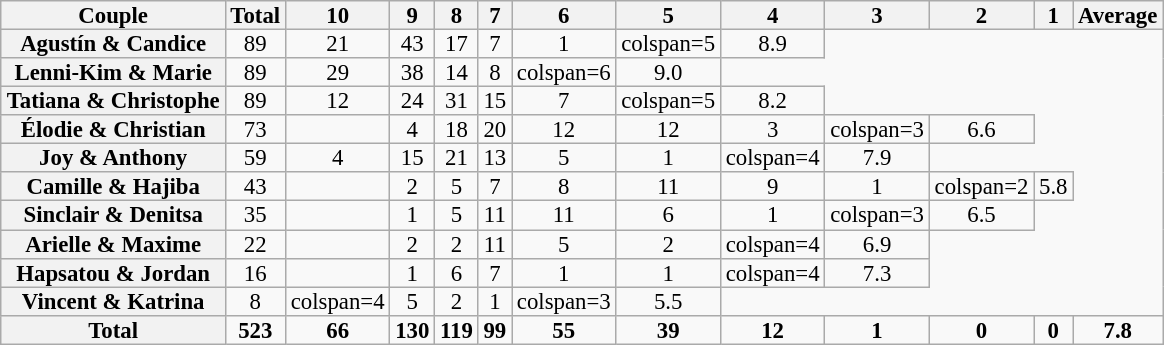<table class="wikitable sortable collapsible" style="margin:auto; font-size:95%; line-height:12px; text-align:center">
<tr>
<th>Couple</th>
<th>Total</th>
<th>10</th>
<th>9</th>
<th>8</th>
<th>7</th>
<th>6</th>
<th>5</th>
<th>4</th>
<th>3</th>
<th>2</th>
<th>1</th>
<th>Average</th>
</tr>
<tr>
<th>Agustín & Candice</th>
<td>89</td>
<td>21</td>
<td>43</td>
<td>17</td>
<td>7</td>
<td>1</td>
<td>colspan=5 </td>
<td>8.9</td>
</tr>
<tr>
<th>Lenni-Kim & Marie</th>
<td>89</td>
<td>29</td>
<td>38</td>
<td>14</td>
<td>8</td>
<td>colspan=6 </td>
<td>9.0</td>
</tr>
<tr>
<th>Tatiana & Christophe</th>
<td>89</td>
<td>12</td>
<td>24</td>
<td>31</td>
<td>15</td>
<td>7</td>
<td>colspan=5 </td>
<td>8.2</td>
</tr>
<tr>
<th>Élodie & Christian</th>
<td>73</td>
<td></td>
<td>4</td>
<td>18</td>
<td>20</td>
<td>12</td>
<td>12</td>
<td>3</td>
<td>colspan=3 </td>
<td>6.6</td>
</tr>
<tr>
<th>Joy & Anthony</th>
<td>59</td>
<td>4</td>
<td>15</td>
<td>21</td>
<td>13</td>
<td>5</td>
<td>1</td>
<td>colspan=4 </td>
<td>7.9</td>
</tr>
<tr>
<th>Camille & Hajiba</th>
<td>43</td>
<td></td>
<td>2</td>
<td>5</td>
<td>7</td>
<td>8</td>
<td>11</td>
<td>9</td>
<td>1</td>
<td>colspan=2 </td>
<td>5.8</td>
</tr>
<tr>
<th>Sinclair & Denitsa</th>
<td>35</td>
<td></td>
<td>1</td>
<td>5</td>
<td>11</td>
<td>11</td>
<td>6</td>
<td>1</td>
<td>colspan=3 </td>
<td>6.5</td>
</tr>
<tr>
<th>Arielle & Maxime</th>
<td>22</td>
<td></td>
<td>2</td>
<td>2</td>
<td>11</td>
<td>5</td>
<td>2</td>
<td>colspan=4 </td>
<td>6.9</td>
</tr>
<tr>
<th>Hapsatou & Jordan</th>
<td>16</td>
<td></td>
<td>1</td>
<td>6</td>
<td>7</td>
<td>1</td>
<td>1</td>
<td>colspan=4 </td>
<td>7.3</td>
</tr>
<tr>
<th>Vincent & Katrina</th>
<td>8</td>
<td>colspan=4 </td>
<td>5</td>
<td>2</td>
<td>1</td>
<td>colspan=3 </td>
<td>5.5</td>
</tr>
<tr>
<th>Total</th>
<td><strong>523</strong></td>
<td><strong>66</strong></td>
<td><strong>130</strong></td>
<td><strong>119</strong></td>
<td><strong>99</strong></td>
<td><strong>55</strong></td>
<td><strong>39</strong></td>
<td><strong>12</strong></td>
<td><strong>1</strong></td>
<td><strong>0</strong></td>
<td><strong>0</strong></td>
<td><strong>7.8</strong></td>
</tr>
</table>
